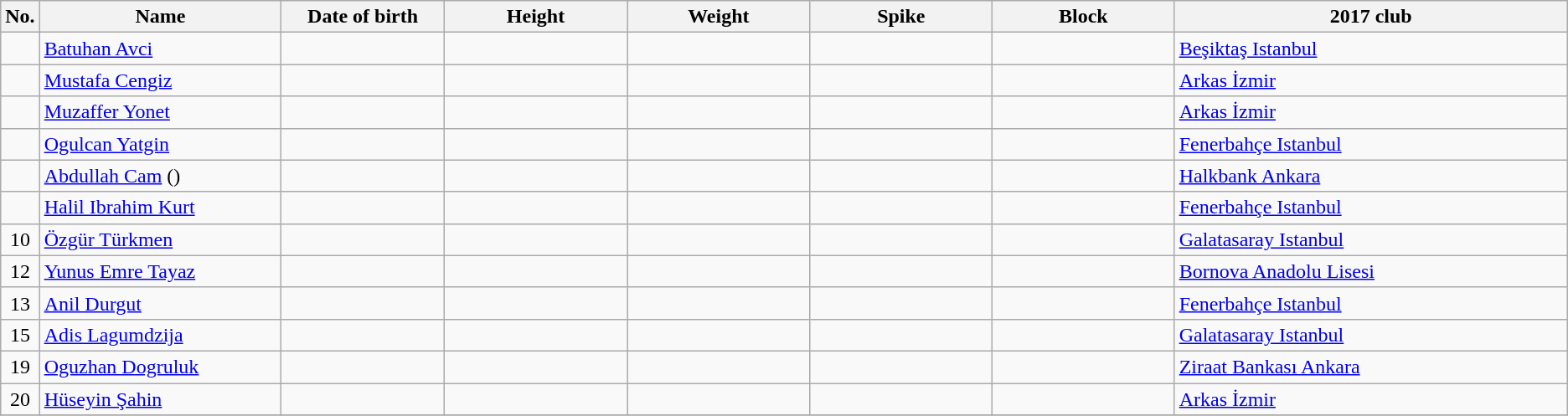<table class="wikitable sortable" style="font-size:100%; text-align:center;">
<tr>
<th>No.</th>
<th style="width:12em">Name</th>
<th style="width:8em">Date of birth</th>
<th style="width:9em">Height</th>
<th style="width:9em">Weight</th>
<th style="width:9em">Spike</th>
<th style="width:9em">Block</th>
<th style="width:20em">2017 club</th>
</tr>
<tr>
<td></td>
<td align=left><a href='#'>Batuhan Avci</a></td>
<td align=right></td>
<td></td>
<td></td>
<td></td>
<td></td>
<td align=left> <a href='#'>Beşiktaş Istanbul</a></td>
</tr>
<tr>
<td></td>
<td align=left><a href='#'>Mustafa Cengiz</a></td>
<td align=right></td>
<td></td>
<td></td>
<td></td>
<td></td>
<td align=left> <a href='#'>Arkas İzmir</a></td>
</tr>
<tr>
<td></td>
<td align=left><a href='#'>Muzaffer Yonet</a></td>
<td align=right></td>
<td></td>
<td></td>
<td></td>
<td></td>
<td align=left> <a href='#'>Arkas İzmir</a></td>
</tr>
<tr>
<td></td>
<td align=left><a href='#'>Ogulcan Yatgin</a></td>
<td align=right></td>
<td></td>
<td></td>
<td></td>
<td></td>
<td align=left> <a href='#'>Fenerbahçe Istanbul</a></td>
</tr>
<tr>
<td></td>
<td align=left><a href='#'>Abdullah Cam</a> ()</td>
<td align=right></td>
<td></td>
<td></td>
<td></td>
<td></td>
<td align=left> <a href='#'>Halkbank Ankara</a></td>
</tr>
<tr>
<td></td>
<td align=left><a href='#'>Halil Ibrahim Kurt</a></td>
<td align=right></td>
<td></td>
<td></td>
<td></td>
<td></td>
<td align=left> <a href='#'>Fenerbahçe Istanbul</a></td>
</tr>
<tr>
<td>10</td>
<td align=left><a href='#'>Özgür Türkmen</a></td>
<td align=right></td>
<td></td>
<td></td>
<td></td>
<td></td>
<td align=left> <a href='#'>Galatasaray Istanbul</a></td>
</tr>
<tr>
<td>12</td>
<td align=left><a href='#'>Yunus Emre Tayaz</a></td>
<td align=right></td>
<td></td>
<td></td>
<td></td>
<td></td>
<td align=left> <a href='#'>Bornova Anadolu Lisesi</a></td>
</tr>
<tr>
<td>13</td>
<td align=left><a href='#'>Anil Durgut</a></td>
<td align=right></td>
<td></td>
<td></td>
<td></td>
<td></td>
<td align=left> <a href='#'>Fenerbahçe Istanbul</a></td>
</tr>
<tr>
<td>15</td>
<td align=left><a href='#'>Adis Lagumdzija</a></td>
<td align=right></td>
<td></td>
<td></td>
<td></td>
<td></td>
<td align=left> <a href='#'>Galatasaray Istanbul</a></td>
</tr>
<tr>
<td>19</td>
<td align=left><a href='#'>Oguzhan Dogruluk</a></td>
<td align=right></td>
<td></td>
<td></td>
<td></td>
<td></td>
<td align=left> <a href='#'>Ziraat Bankası Ankara</a></td>
</tr>
<tr>
<td>20</td>
<td align=left><a href='#'>Hüseyin Şahin</a></td>
<td align=right></td>
<td></td>
<td></td>
<td></td>
<td></td>
<td align=left> <a href='#'>Arkas İzmir</a></td>
</tr>
<tr>
</tr>
</table>
